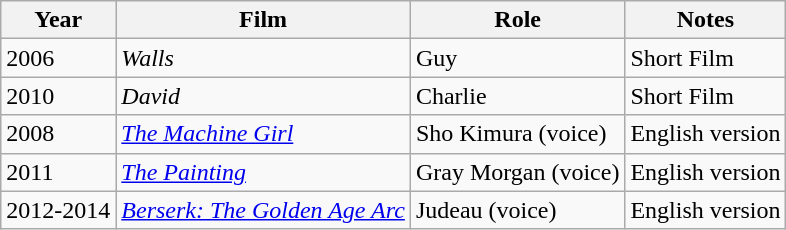<table class="wikitable sortable">
<tr>
<th>Year</th>
<th>Film</th>
<th>Role</th>
<th class = "unsortable">Notes</th>
</tr>
<tr>
<td>2006</td>
<td><em>Walls</em></td>
<td>Guy</td>
<td>Short Film</td>
</tr>
<tr>
<td>2010</td>
<td><em>David</em></td>
<td>Charlie</td>
<td>Short Film</td>
</tr>
<tr>
<td>2008</td>
<td><em><a href='#'>The Machine Girl</a></em></td>
<td>Sho Kimura (voice)</td>
<td>English version</td>
</tr>
<tr>
<td>2011</td>
<td><em><a href='#'>The Painting</a></em></td>
<td>Gray Morgan (voice)</td>
<td>English version</td>
</tr>
<tr>
<td>2012-2014</td>
<td><em><a href='#'>Berserk: The Golden Age Arc</a></em></td>
<td>Judeau (voice)</td>
<td>English version</td>
</tr>
</table>
